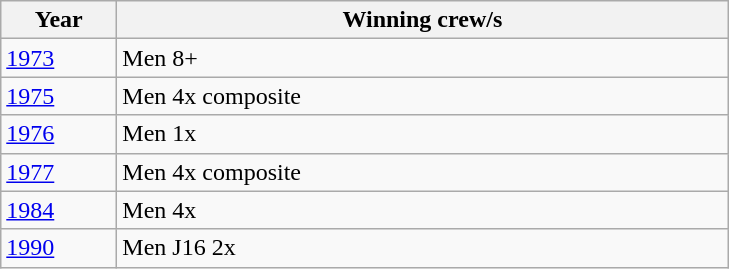<table class="wikitable">
<tr>
<th width=70>Year</th>
<th width=400>Winning crew/s</th>
</tr>
<tr>
<td><a href='#'>1973</a></td>
<td>Men 8+</td>
</tr>
<tr>
<td><a href='#'>1975</a></td>
<td>Men 4x composite</td>
</tr>
<tr>
<td><a href='#'>1976</a></td>
<td>Men 1x</td>
</tr>
<tr>
<td><a href='#'>1977</a></td>
<td>Men 4x composite</td>
</tr>
<tr>
<td><a href='#'>1984</a></td>
<td>Men 4x</td>
</tr>
<tr>
<td><a href='#'>1990</a></td>
<td>Men J16 2x</td>
</tr>
</table>
